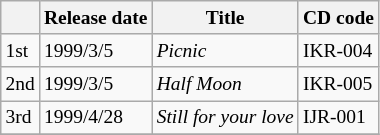<table class=wikitable style="font-size:small">
<tr>
<th></th>
<th>Release date</th>
<th>Title</th>
<th>CD code</th>
</tr>
<tr>
<td>1st</td>
<td>1999/3/5</td>
<td><em>Picnic</em></td>
<td>IKR-004</td>
</tr>
<tr>
<td>2nd</td>
<td>1999/3/5</td>
<td><em>Half Moon</em></td>
<td>IKR-005</td>
</tr>
<tr>
<td>3rd</td>
<td>1999/4/28</td>
<td><em>Still for your love</em></td>
<td>IJR-001</td>
</tr>
<tr>
</tr>
</table>
